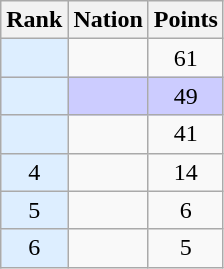<table class="wikitable sortable" style="text-align:center">
<tr>
<th>Rank</th>
<th>Nation</th>
<th>Points</th>
</tr>
<tr>
<td bgcolor = DDEEFF></td>
<td align=left></td>
<td>61</td>
</tr>
<tr style="background-color:#ccccff">
<td bgcolor = DDEEFF></td>
<td align=left></td>
<td>49</td>
</tr>
<tr>
<td bgcolor = DDEEFF></td>
<td align=left></td>
<td>41</td>
</tr>
<tr>
<td bgcolor = DDEEFF>4</td>
<td align=left></td>
<td>14</td>
</tr>
<tr>
<td bgcolor = DDEEFF>5</td>
<td align=left></td>
<td>6</td>
</tr>
<tr>
<td bgcolor = DDEEFF>6</td>
<td align=left></td>
<td>5</td>
</tr>
</table>
